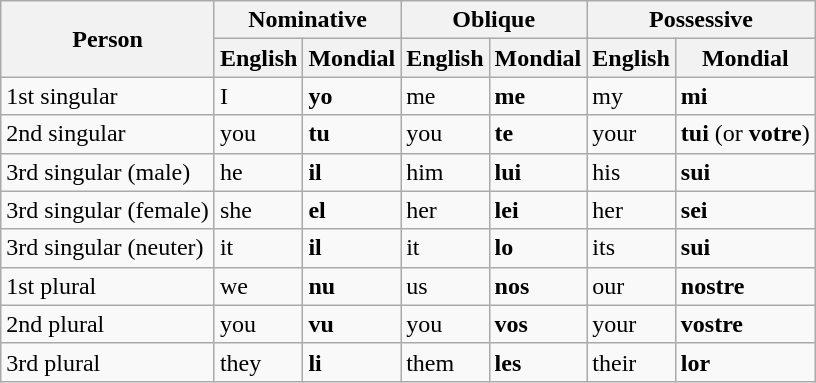<table class="wikitable">
<tr>
<th rowspan=2>Person</th>
<th colspan=2>Nominative</th>
<th colspan=2>Oblique</th>
<th colspan=2>Possessive</th>
</tr>
<tr>
<th>English</th>
<th>Mondial</th>
<th>English</th>
<th>Mondial</th>
<th>English</th>
<th>Mondial</th>
</tr>
<tr>
<td>1st singular</td>
<td>I</td>
<td><strong>yo</strong></td>
<td>me</td>
<td><strong>me</strong></td>
<td>my</td>
<td><strong>mi</strong></td>
</tr>
<tr>
<td>2nd singular</td>
<td>you</td>
<td><strong>tu</strong></td>
<td>you</td>
<td><strong>te</strong></td>
<td>your</td>
<td><strong>tui</strong> (or <strong>votre</strong>)</td>
</tr>
<tr>
<td>3rd singular (male)</td>
<td>he</td>
<td><strong>il</strong></td>
<td>him</td>
<td><strong>lui</strong></td>
<td>his</td>
<td><strong>sui</strong></td>
</tr>
<tr>
<td>3rd singular (female)</td>
<td>she</td>
<td><strong>el</strong></td>
<td>her</td>
<td><strong>lei</strong></td>
<td>her</td>
<td><strong>sei</strong></td>
</tr>
<tr>
<td>3rd singular (neuter)</td>
<td>it</td>
<td><strong>il</strong></td>
<td>it</td>
<td><strong>lo</strong></td>
<td>its</td>
<td><strong>sui</strong></td>
</tr>
<tr>
<td>1st plural</td>
<td>we</td>
<td><strong>nu</strong></td>
<td>us</td>
<td><strong>nos</strong></td>
<td>our</td>
<td><strong>nostre</strong></td>
</tr>
<tr>
<td>2nd plural</td>
<td>you</td>
<td><strong>vu</strong></td>
<td>you</td>
<td><strong>vos</strong></td>
<td>your</td>
<td><strong>vostre</strong></td>
</tr>
<tr>
<td>3rd plural</td>
<td>they</td>
<td><strong>li</strong></td>
<td>them</td>
<td><strong>les</strong></td>
<td>their</td>
<td><strong>lor</strong></td>
</tr>
</table>
